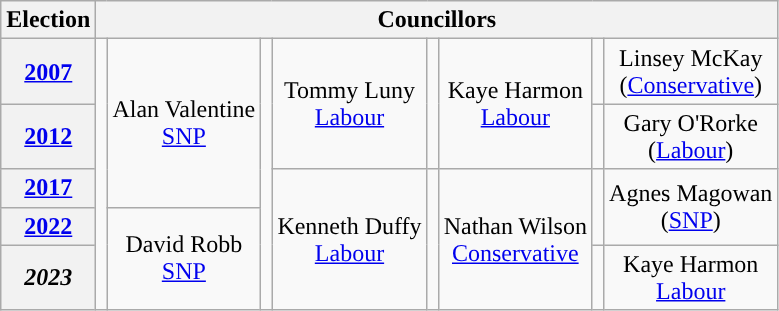<table class="wikitable" style="text-align:center">
<tr>
<th>Election</th>
<th colspan=8>Councillors</th>
</tr>
<tr>
<th><a href='#'>2007</a></th>
<td rowspan=5; style="background-color: "></td>
<td rowspan=3>Alan Valentine<br><a href='#'>SNP</a></td>
<td rowspan=5; style="background-color: "></td>
<td rowspan=2>Tommy Luny<br><a href='#'>Labour</a></td>
<td rowspan=2; style="background-color: "></td>
<td rowspan=2>Kaye Harmon<br><a href='#'>Labour</a></td>
<td rowspan=1; style="background-color: "></td>
<td rowspan=1>Linsey McKay<br>(<a href='#'>Conservative</a>)</td>
</tr>
<tr>
<th><a href='#'>2012</a></th>
<td rowspan=1; style="background-color: "></td>
<td rowspan=1>Gary O'Rorke<br>(<a href='#'>Labour</a>)</td>
</tr>
<tr>
<th><a href='#'>2017</a></th>
<td rowspan=3>Kenneth Duffy<br><a href='#'>Labour</a></td>
<td rowspan=3; style="background-color: "></td>
<td rowspan=3>Nathan Wilson<br><a href='#'>Conservative</a></td>
<td rowspan=2; style="background-color: "></td>
<td rowspan=2>Agnes Magowan<br>(<a href='#'>SNP</a>)</td>
</tr>
<tr>
<th><a href='#'>2022</a></th>
<td rowspan=2>David Robb<br><a href='#'>SNP</a></td>
</tr>
<tr>
<th><em>2023</em></th>
<td rowspan=1; style="background-color: "></td>
<td rowspan=1>Kaye Harmon<br><a href='#'>Labour</a></td>
</tr>
</table>
